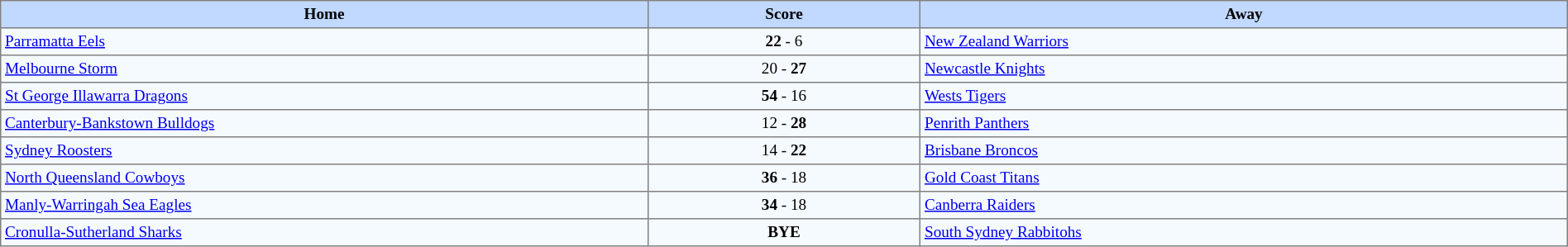<table border=1 style="border-collapse:collapse; font-size:80%;text-align:center;" cellpadding=3 cellspacing=0 width=100%>
<tr bgcolor=#C1D8FF>
<th rowpsan=2 width=19%>Home</th>
<th rowspan=1 width=8%>Score</th>
<th rowpsan=2 width=19%>Away</th>
</tr>
<tr style="text-align:center; background:#f5faff;">
<td align="left"> <a href='#'>Parramatta Eels</a></td>
<td><strong>22</strong> - 6</td>
<td align="left"> <a href='#'>New Zealand Warriors</a></td>
</tr>
<tr style="text-align:center; background:#f5faff;">
<td align="left"> <a href='#'>Melbourne Storm</a></td>
<td>20 - <strong>27</strong></td>
<td align="left"> <a href='#'>Newcastle Knights</a></td>
</tr>
<tr style="text-align:center; background:#f5faff;">
<td align="left"> <a href='#'>St George Illawarra Dragons</a></td>
<td><strong>54</strong> - 16</td>
<td align="left"> <a href='#'>Wests Tigers</a></td>
</tr>
<tr style="text-align:center; background:#f5faff;">
<td align="left"> <a href='#'>Canterbury-Bankstown Bulldogs</a></td>
<td>12 - <strong>28</strong></td>
<td align="left"> <a href='#'>Penrith Panthers</a></td>
</tr>
<tr style="text-align:center; background:#f5faff;">
<td align="left"> <a href='#'>Sydney Roosters</a></td>
<td>14 - <strong>22</strong></td>
<td align="left"> <a href='#'>Brisbane Broncos</a></td>
</tr>
<tr style="text-align:center; background:#f5faff;">
<td align="left"> <a href='#'>North Queensland Cowboys</a></td>
<td><strong>36</strong> - 18</td>
<td align="left"> <a href='#'>Gold Coast Titans</a></td>
</tr>
<tr style="text-align:center; background:#f5faff;">
<td align="left"> <a href='#'>Manly-Warringah Sea Eagles</a></td>
<td><strong>34</strong> - 18</td>
<td align="left"> <a href='#'>Canberra Raiders</a></td>
</tr>
<tr style="text-align:center; background:#f5faff;">
<td align="left"> <a href='#'>Cronulla-Sutherland Sharks</a></td>
<td><strong>BYE</strong></td>
<td align="left"> <a href='#'>South Sydney Rabbitohs</a></td>
</tr>
</table>
